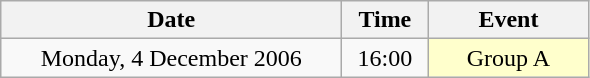<table class = "wikitable" style="text-align:center;">
<tr>
<th width=220>Date</th>
<th width=50>Time</th>
<th width=100>Event</th>
</tr>
<tr>
<td>Monday, 4 December 2006</td>
<td>16:00</td>
<td bgcolor=ffffcc>Group A</td>
</tr>
</table>
